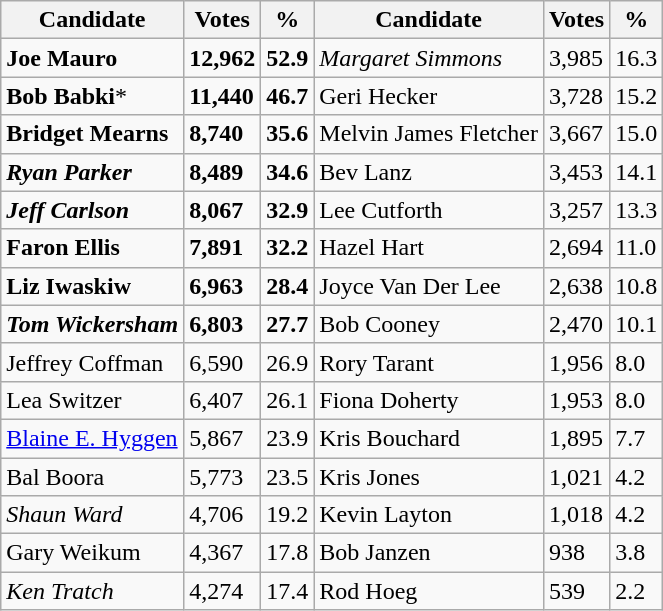<table class="wikitable">
<tr>
<th>Candidate</th>
<th>Votes</th>
<th>%</th>
<th>Candidate</th>
<th>Votes</th>
<th>%</th>
</tr>
<tr>
<td><strong>Joe Mauro</strong></td>
<td><strong>12,962</strong></td>
<td><strong>52.9</strong></td>
<td><em>Margaret Simmons</em></td>
<td>3,985</td>
<td>16.3</td>
</tr>
<tr>
<td><strong>Bob Babki</strong>*</td>
<td><strong>11,440</strong></td>
<td><strong>46.7</strong></td>
<td>Geri Hecker</td>
<td>3,728</td>
<td>15.2</td>
</tr>
<tr>
<td><strong>Bridget Mearns</strong></td>
<td><strong>8,740</strong></td>
<td><strong>35.6</strong></td>
<td>Melvin James Fletcher</td>
<td>3,667</td>
<td>15.0</td>
</tr>
<tr>
<td><strong><em>Ryan Parker</em></strong></td>
<td><strong>8,489</strong></td>
<td><strong>34.6</strong></td>
<td>Bev Lanz</td>
<td>3,453</td>
<td>14.1</td>
</tr>
<tr>
<td><strong><em>Jeff Carlson</em></strong></td>
<td><strong>8,067</strong></td>
<td><strong>32.9</strong></td>
<td>Lee Cutforth</td>
<td>3,257</td>
<td>13.3</td>
</tr>
<tr>
<td><strong>Faron Ellis</strong></td>
<td><strong>7,891</strong></td>
<td><strong>32.2</strong></td>
<td>Hazel Hart</td>
<td>2,694</td>
<td>11.0</td>
</tr>
<tr>
<td><strong>Liz Iwaskiw</strong></td>
<td><strong>6,963</strong></td>
<td><strong>28.4</strong></td>
<td>Joyce Van Der Lee</td>
<td>2,638</td>
<td>10.8</td>
</tr>
<tr>
<td><strong><em>Tom Wickersham</em></strong></td>
<td><strong>6,803</strong></td>
<td><strong>27.7</strong></td>
<td>Bob Cooney</td>
<td>2,470</td>
<td>10.1</td>
</tr>
<tr>
<td>Jeffrey Coffman</td>
<td>6,590</td>
<td>26.9</td>
<td>Rory Tarant</td>
<td>1,956</td>
<td>8.0</td>
</tr>
<tr>
<td>Lea Switzer</td>
<td>6,407</td>
<td>26.1</td>
<td>Fiona Doherty</td>
<td>1,953</td>
<td>8.0</td>
</tr>
<tr>
<td><a href='#'>Blaine E. Hyggen</a></td>
<td>5,867</td>
<td>23.9</td>
<td>Kris Bouchard</td>
<td>1,895</td>
<td>7.7</td>
</tr>
<tr>
<td>Bal Boora</td>
<td>5,773</td>
<td>23.5</td>
<td>Kris Jones</td>
<td>1,021</td>
<td>4.2</td>
</tr>
<tr>
<td><em>Shaun Ward</em></td>
<td>4,706</td>
<td>19.2</td>
<td>Kevin Layton</td>
<td>1,018</td>
<td>4.2</td>
</tr>
<tr>
<td>Gary Weikum</td>
<td>4,367</td>
<td>17.8</td>
<td>Bob Janzen</td>
<td>938</td>
<td>3.8</td>
</tr>
<tr>
<td><em>Ken Tratch</em></td>
<td>4,274</td>
<td>17.4</td>
<td>Rod Hoeg</td>
<td>539</td>
<td>2.2</td>
</tr>
</table>
